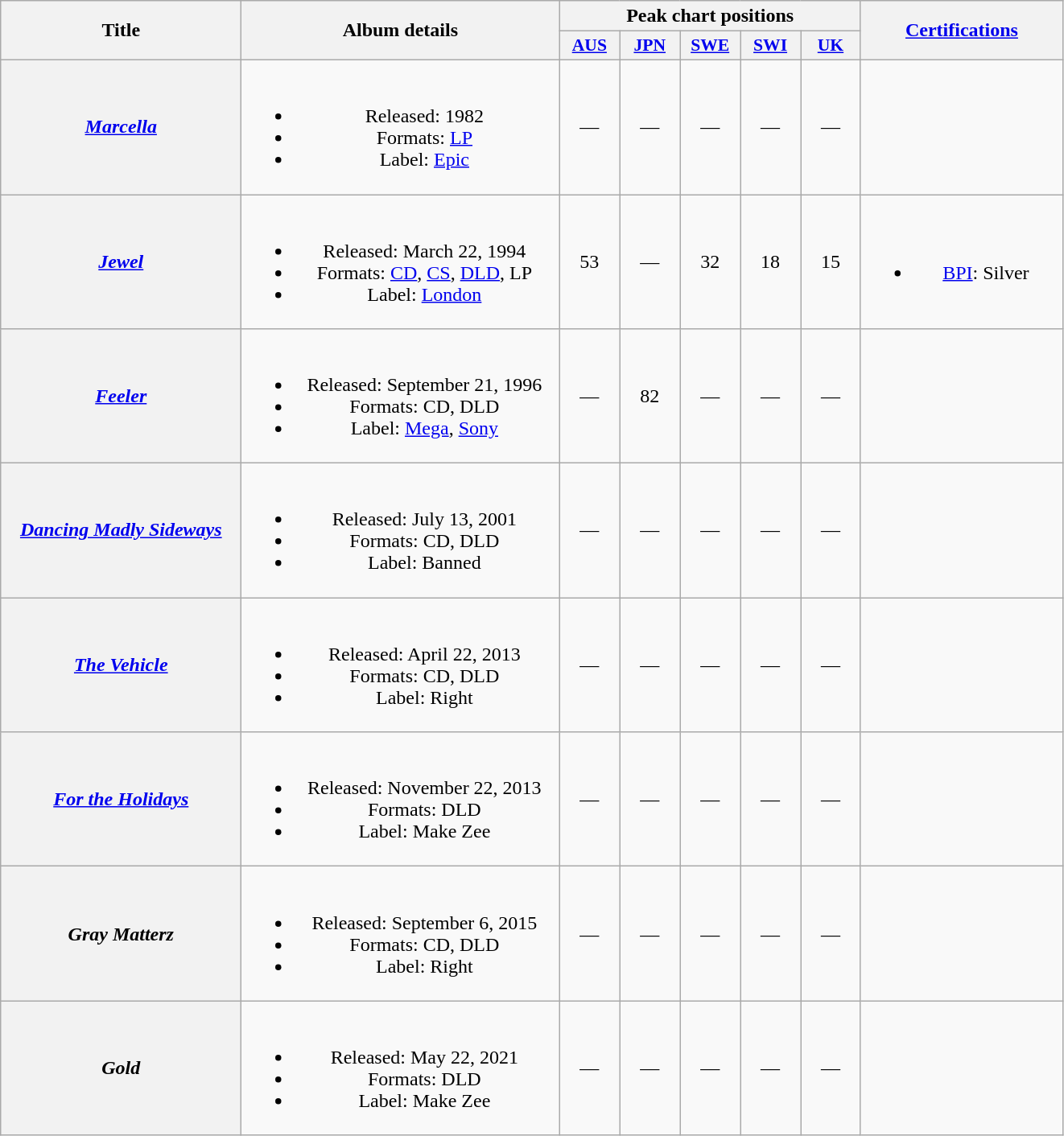<table class="wikitable plainrowheaders" style="text-align:center;">
<tr>
<th scope="col" rowspan="2" style="width:12em;">Title</th>
<th scope="col" rowspan="2" style="width:16em;">Album details</th>
<th scope="col" colspan="5">Peak chart positions</th>
<th scope="col" rowspan="2" style="width:10em;"><a href='#'>Certifications</a></th>
</tr>
<tr>
<th scope="col" style="width:3em;font-size:90%;"><a href='#'>AUS</a><br></th>
<th scope="col" style="width:3em;font-size:90%;"><a href='#'>JPN</a><br></th>
<th scope="col" style="width:3em;font-size:90%;"><a href='#'>SWE</a><br></th>
<th scope="col" style="width:3em;font-size:90%;"><a href='#'>SWI</a><br></th>
<th scope="col" style="width:3em;font-size:90%;"><a href='#'>UK</a><br></th>
</tr>
<tr>
<th scope="row"><em><a href='#'>Marcella</a></em></th>
<td><br><ul><li>Released: 1982</li><li>Formats: <a href='#'>LP</a></li><li>Label: <a href='#'>Epic</a></li></ul></td>
<td>—</td>
<td>—</td>
<td>—</td>
<td>—</td>
<td>—</td>
<td></td>
</tr>
<tr>
<th scope="row"><em><a href='#'>Jewel</a></em></th>
<td><br><ul><li>Released: March 22, 1994</li><li>Formats: <a href='#'>CD</a>, <a href='#'>CS</a>, <a href='#'>DLD</a>, LP</li><li>Label: <a href='#'>London</a></li></ul></td>
<td>53</td>
<td>—</td>
<td>32</td>
<td>18</td>
<td>15</td>
<td><br><ul><li><a href='#'>BPI</a>: Silver</li></ul></td>
</tr>
<tr>
<th scope="row"><em><a href='#'>Feeler</a></em></th>
<td><br><ul><li>Released: September 21, 1996</li><li>Formats: CD, DLD</li><li>Label: <a href='#'>Mega</a>, <a href='#'>Sony</a></li></ul></td>
<td>—</td>
<td>82</td>
<td>—</td>
<td>—</td>
<td>—</td>
<td></td>
</tr>
<tr>
<th scope="row"><em><a href='#'>Dancing Madly Sideways</a></em></th>
<td><br><ul><li>Released: July 13, 2001</li><li>Formats: CD, DLD</li><li>Label: Banned</li></ul></td>
<td>—</td>
<td>—</td>
<td>—</td>
<td>—</td>
<td>—</td>
<td></td>
</tr>
<tr>
<th scope="row"><em><a href='#'>The Vehicle</a></em></th>
<td><br><ul><li>Released: April 22, 2013</li><li>Formats: CD, DLD</li><li>Label: Right</li></ul></td>
<td>—</td>
<td>—</td>
<td>—</td>
<td>—</td>
<td>—</td>
<td></td>
</tr>
<tr>
<th scope="row"><em><a href='#'>For the Holidays</a></em></th>
<td><br><ul><li>Released: November 22, 2013</li><li>Formats: DLD</li><li>Label: Make Zee</li></ul></td>
<td>—</td>
<td>—</td>
<td>—</td>
<td>—</td>
<td>—</td>
<td></td>
</tr>
<tr>
<th scope="row"><em>Gray Matterz</em></th>
<td><br><ul><li>Released: September 6, 2015</li><li>Formats: CD, DLD</li><li>Label: Right</li></ul></td>
<td>—</td>
<td>—</td>
<td>—</td>
<td>—</td>
<td>—</td>
<td></td>
</tr>
<tr>
<th scope="row"><em>Gold</em></th>
<td><br><ul><li>Released: May 22, 2021</li><li>Formats: DLD</li><li>Label: Make Zee</li></ul></td>
<td>—</td>
<td>—</td>
<td>—</td>
<td>—</td>
<td>—</td>
<td></td>
</tr>
</table>
